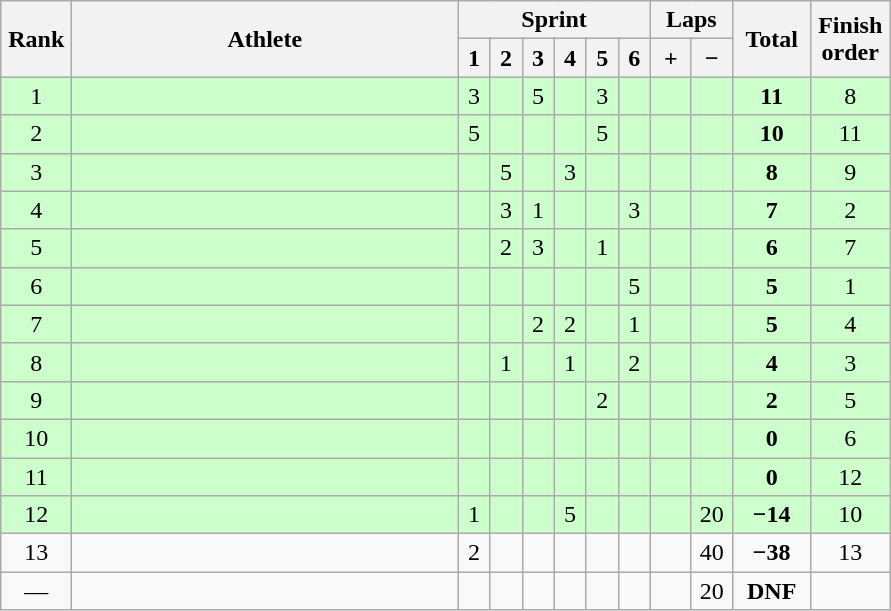<table class="wikitable" style="text-align:center">
<tr>
<th rowspan=2 width=40>Rank</th>
<th rowspan=2 width=250>Athlete</th>
<th colspan=6>Sprint</th>
<th colspan=2>Laps</th>
<th rowspan=2 width=45>Total</th>
<th rowspan=2 width=45>Finish order</th>
</tr>
<tr>
<th width=14>1</th>
<th width=14>2</th>
<th width=14>3</th>
<th width=14>4</th>
<th width=14>5</th>
<th width=14>6</th>
<th width=20>+</th>
<th width=20>−</th>
</tr>
<tr bgcolor="ccffcc">
<td>1</td>
<td align=left></td>
<td>3</td>
<td></td>
<td>5</td>
<td></td>
<td>3</td>
<td></td>
<td></td>
<td></td>
<td><strong>11</strong></td>
<td>8</td>
</tr>
<tr bgcolor="ccffcc">
<td>2</td>
<td align=left></td>
<td>5</td>
<td></td>
<td></td>
<td></td>
<td>5</td>
<td></td>
<td></td>
<td></td>
<td><strong>10</strong></td>
<td>11</td>
</tr>
<tr bgcolor="ccffcc">
<td>3</td>
<td align=left></td>
<td></td>
<td>5</td>
<td></td>
<td>3</td>
<td></td>
<td></td>
<td></td>
<td></td>
<td><strong>8</strong></td>
<td>9</td>
</tr>
<tr bgcolor="ccffcc">
<td>4</td>
<td align=left></td>
<td></td>
<td>3</td>
<td>1</td>
<td></td>
<td></td>
<td>3</td>
<td></td>
<td></td>
<td><strong>7</strong></td>
<td>2</td>
</tr>
<tr bgcolor="ccffcc">
<td>5</td>
<td align=left></td>
<td></td>
<td>2</td>
<td>3</td>
<td></td>
<td>1</td>
<td></td>
<td></td>
<td></td>
<td><strong>6</strong></td>
<td>7</td>
</tr>
<tr bgcolor="ccffcc">
<td>6</td>
<td align=left></td>
<td></td>
<td></td>
<td></td>
<td></td>
<td></td>
<td>5</td>
<td></td>
<td></td>
<td><strong>5</strong></td>
<td>1</td>
</tr>
<tr bgcolor="ccffcc">
<td>7</td>
<td align=left></td>
<td></td>
<td></td>
<td>2</td>
<td>2</td>
<td></td>
<td>1</td>
<td></td>
<td></td>
<td><strong>5</strong></td>
<td>4</td>
</tr>
<tr bgcolor="ccffcc">
<td>8</td>
<td align=left></td>
<td></td>
<td>1</td>
<td></td>
<td>1</td>
<td></td>
<td>2</td>
<td></td>
<td></td>
<td><strong>4</strong></td>
<td>3</td>
</tr>
<tr bgcolor="ccffcc">
<td>9</td>
<td align=left></td>
<td></td>
<td></td>
<td></td>
<td></td>
<td>2</td>
<td></td>
<td></td>
<td></td>
<td><strong>2</strong></td>
<td>5</td>
</tr>
<tr bgcolor="ccffcc">
<td>10</td>
<td align=left></td>
<td></td>
<td></td>
<td></td>
<td></td>
<td></td>
<td></td>
<td></td>
<td></td>
<td><strong>0</strong></td>
<td>6</td>
</tr>
<tr bgcolor="ccffcc">
<td>11</td>
<td align=left></td>
<td></td>
<td></td>
<td></td>
<td></td>
<td></td>
<td></td>
<td></td>
<td></td>
<td><strong>0</strong></td>
<td>12</td>
</tr>
<tr bgcolor="ccffcc">
<td>12</td>
<td align=left></td>
<td>1</td>
<td></td>
<td></td>
<td>5</td>
<td></td>
<td></td>
<td></td>
<td>20</td>
<td><strong>−14</strong></td>
<td>10</td>
</tr>
<tr>
<td>13</td>
<td align=left></td>
<td>2</td>
<td></td>
<td></td>
<td></td>
<td></td>
<td></td>
<td></td>
<td>40</td>
<td><strong>−38</strong></td>
<td>13</td>
</tr>
<tr>
<td>—</td>
<td align=left></td>
<td></td>
<td></td>
<td></td>
<td></td>
<td></td>
<td></td>
<td></td>
<td>20</td>
<td><strong>DNF</strong></td>
<td></td>
</tr>
</table>
